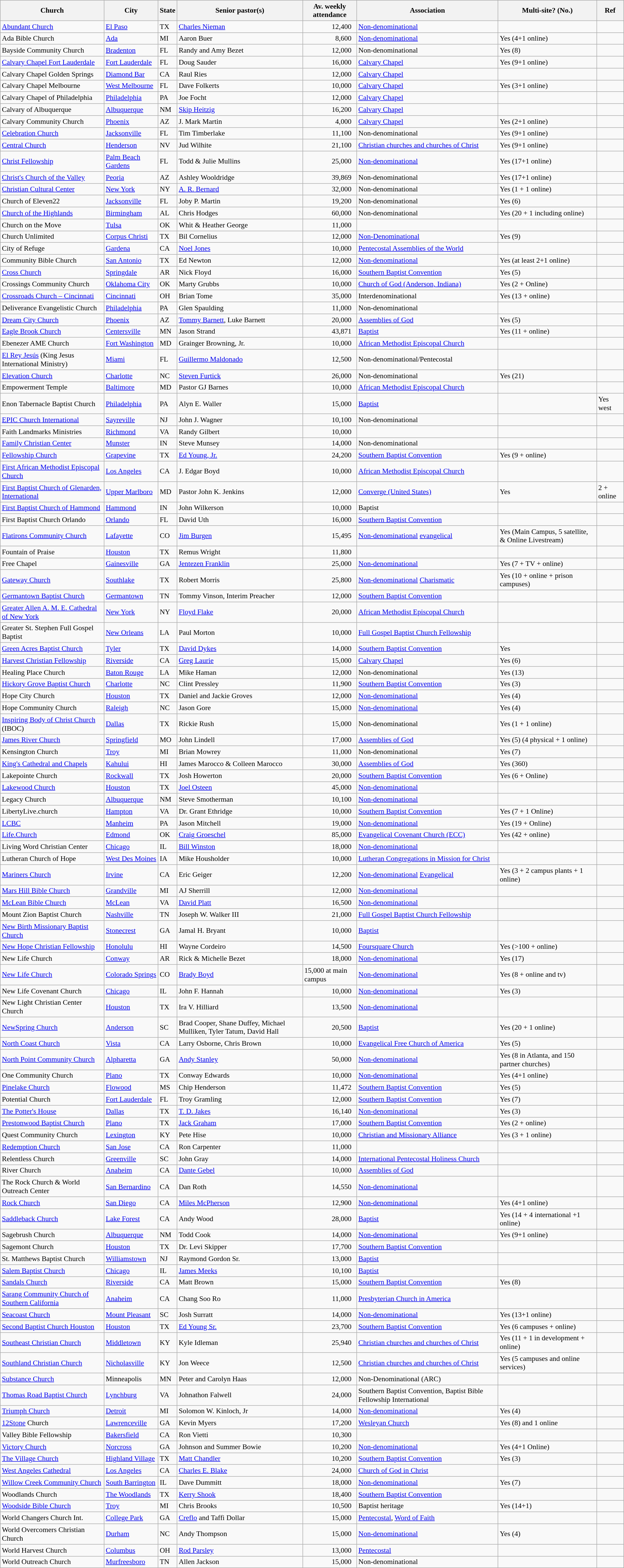<table class="wikitable sortable" style="font-size:90%;">
<tr>
<th>Church</th>
<th>City</th>
<th>State</th>
<th>Senior pastor(s)</th>
<th data-sort-type=number>Av. weekly attendance</th>
<th>Association</th>
<th>Multi-site? (No.)</th>
<th>Ref</th>
</tr>
<tr>
<td><a href='#'>Abundant Church</a></td>
<td><a href='#'>El Paso</a></td>
<td>TX</td>
<td><a href='#'>Charles Nieman</a></td>
<td style="text-align:right; padding-right:10px">12,400</td>
<td><a href='#'>Non-denominational</a></td>
<td></td>
<td></td>
</tr>
<tr>
<td>Ada Bible Church</td>
<td><a href='#'>Ada</a></td>
<td>MI</td>
<td>Aaron Buer</td>
<td style="text-align:right; padding-right:10px">8,600</td>
<td><a href='#'>Non-denominational</a></td>
<td>Yes (4+1 online)</td>
<td></td>
</tr>
<tr>
<td>Bayside Community Church</td>
<td><a href='#'>Bradenton</a></td>
<td>FL</td>
<td>Randy and Amy Bezet</td>
<td style="text-align:right; padding-right:10px">12,000</td>
<td>Non-denominational</td>
<td>Yes (8)</td>
<td></td>
</tr>
<tr>
<td><a href='#'>Calvary Chapel Fort Lauderdale</a></td>
<td><a href='#'>Fort Lauderdale</a></td>
<td>FL</td>
<td>Doug Sauder</td>
<td style="text-align:right; padding-right:10px">16,000</td>
<td><a href='#'>Calvary Chapel</a></td>
<td>Yes (9+1 online)</td>
<td></td>
</tr>
<tr>
<td>Calvary Chapel Golden Springs</td>
<td><a href='#'>Diamond Bar</a></td>
<td>CA</td>
<td>Raul Ries</td>
<td style="text-align:right; padding-right:10px">12,000</td>
<td><a href='#'>Calvary Chapel</a></td>
<td></td>
<td></td>
</tr>
<tr>
<td>Calvary Chapel Melbourne</td>
<td><a href='#'>West Melbourne</a></td>
<td>FL</td>
<td>Dave Folkerts</td>
<td style="text-align:right; padding-right:10px">10,000</td>
<td><a href='#'>Calvary Chapel</a></td>
<td>Yes (3+1 online)</td>
<td></td>
</tr>
<tr>
<td>Calvary Chapel of Philadelphia</td>
<td><a href='#'>Philadelphia</a></td>
<td>PA</td>
<td>Joe Focht</td>
<td style="text-align:right; padding-right:10px">12,000</td>
<td><a href='#'>Calvary Chapel</a></td>
<td></td>
<td></td>
</tr>
<tr>
<td>Calvary of Albuquerque</td>
<td><a href='#'>Albuquerque</a></td>
<td>NM</td>
<td><a href='#'>Skip Heitzig</a></td>
<td style="text-align:right; padding-right:10px">16,200</td>
<td><a href='#'>Calvary Chapel</a></td>
<td></td>
<td></td>
</tr>
<tr>
<td>Calvary Community Church</td>
<td><a href='#'>Phoenix</a></td>
<td>AZ</td>
<td>J. Mark Martin</td>
<td style="text-align:right; padding-right:10px">4,000</td>
<td><a href='#'>Calvary Chapel</a></td>
<td>Yes (2+1 online)</td>
<td></td>
</tr>
<tr>
<td><a href='#'>Celebration Church</a></td>
<td><a href='#'>Jacksonville</a></td>
<td>FL</td>
<td>Tim Timberlake</td>
<td style="text-align:right; padding-right:10px">11,100</td>
<td>Non-denominational</td>
<td>Yes (9+1 online)</td>
<td></td>
</tr>
<tr>
<td><a href='#'>Central Church</a></td>
<td><a href='#'>Henderson</a></td>
<td>NV</td>
<td>Jud Wilhite</td>
<td style="text-align:right; padding-right:10px">21,100</td>
<td><a href='#'>Christian churches and churches of Christ</a></td>
<td>Yes (9+1 online)</td>
<td></td>
</tr>
<tr>
<td><a href='#'>Christ Fellowship</a></td>
<td><a href='#'>Palm Beach Gardens</a></td>
<td>FL</td>
<td>Todd & Julie Mullins</td>
<td style="text-align:right; padding-right:10px">25,000</td>
<td><a href='#'>Non-denominational</a></td>
<td>Yes (17+1 online)</td>
<td></td>
</tr>
<tr>
<td><a href='#'>Christ's Church of the Valley</a></td>
<td><a href='#'>Peoria</a></td>
<td>AZ</td>
<td>Ashley Wooldridge</td>
<td style="text-align:right; padding-right:10px">39,869</td>
<td>Non-denominational</td>
<td>Yes (17+1 online)</td>
<td></td>
</tr>
<tr>
<td><a href='#'>Christian Cultural Center</a></td>
<td><a href='#'>New York</a></td>
<td>NY</td>
<td><a href='#'>A. R. Bernard</a></td>
<td style="text-align:right; padding-right:10px">32,000</td>
<td>Non-denominational</td>
<td>Yes (1 + 1 online)</td>
<td></td>
</tr>
<tr>
<td>Church of Eleven22</td>
<td><a href='#'>Jacksonville</a></td>
<td>FL</td>
<td>Joby P. Martin</td>
<td style="text-align:right; padding-right:10px">19,200</td>
<td>Non-denominational</td>
<td>Yes (6)</td>
<td></td>
</tr>
<tr>
<td><a href='#'>Church of the Highlands</a></td>
<td><a href='#'>Birmingham</a></td>
<td>AL</td>
<td>Chris Hodges</td>
<td style="text-align:right; padding-right:10px">60,000</td>
<td>Non-denominational</td>
<td>Yes (20 + 1 including online)</td>
<td></td>
</tr>
<tr>
<td>Church on the Move</td>
<td><a href='#'>Tulsa</a></td>
<td>OK</td>
<td>Whit & Heather George</td>
<td style="text-align:right; padding-right:10px">11,000</td>
<td></td>
<td></td>
<td></td>
</tr>
<tr>
<td>Church Unlimited</td>
<td><a href='#'>Corpus Christi</a></td>
<td>TX</td>
<td>Bil Cornelius</td>
<td style="text-align:right; padding-right:10px">12,000</td>
<td><a href='#'>Non-Denominational</a></td>
<td>Yes (9)</td>
<td></td>
</tr>
<tr>
<td>City of Refuge</td>
<td><a href='#'>Gardena</a></td>
<td>CA</td>
<td><a href='#'>Noel Jones</a></td>
<td style="text-align:right; padding-right:10px">10,000</td>
<td><a href='#'>Pentecostal Assemblies of the World</a></td>
<td></td>
<td></td>
</tr>
<tr>
<td>Community Bible Church</td>
<td><a href='#'>San Antonio</a></td>
<td>TX</td>
<td>Ed Newton</td>
<td style="text-align:right; padding-right:10px">12,000</td>
<td><a href='#'>Non-denominational</a></td>
<td>Yes (at least 2+1 online)</td>
<td></td>
</tr>
<tr>
<td><a href='#'>Cross Church</a></td>
<td><a href='#'>Springdale</a></td>
<td>AR</td>
<td>Nick Floyd</td>
<td style="text-align:right; padding-right:10px">16,000</td>
<td><a href='#'>Southern Baptist Convention</a></td>
<td>Yes (5)</td>
<td></td>
</tr>
<tr>
<td>Crossings Community Church</td>
<td><a href='#'>Oklahoma City</a></td>
<td>OK</td>
<td>Marty Grubbs</td>
<td style="text-align:right; padding-right:10px">10,000</td>
<td><a href='#'>Church of God (Anderson, Indiana)</a></td>
<td>Yes (2 + Online)</td>
<td></td>
</tr>
<tr>
<td><a href='#'>Crossroads Church – Cincinnati</a></td>
<td><a href='#'>Cincinnati</a></td>
<td>OH</td>
<td>Brian Tome</td>
<td style="text-align:right; padding-right:10px">35,000</td>
<td>Interdenominational</td>
<td>Yes (13 + online)</td>
<td></td>
</tr>
<tr>
<td>Deliverance Evangelistic Church</td>
<td><a href='#'>Philadelphia</a></td>
<td>PA</td>
<td>Glen Spaulding</td>
<td style="text-align:right; padding-right:10px">11,000</td>
<td>Non-denominational</td>
<td></td>
<td></td>
</tr>
<tr>
<td><a href='#'>Dream City Church</a></td>
<td><a href='#'>Phoenix</a></td>
<td>AZ</td>
<td><a href='#'>Tommy Barnett</a>, Luke Barnett</td>
<td style="text-align:right; padding-right:10px">20,000</td>
<td><a href='#'>Assemblies of God</a></td>
<td>Yes (5)</td>
<td></td>
</tr>
<tr>
<td><a href='#'>Eagle Brook Church</a></td>
<td><a href='#'>Centersville</a></td>
<td>MN</td>
<td>Jason Strand</td>
<td style="text-align:right; padding-right:10px">43,871</td>
<td><a href='#'>Baptist</a></td>
<td>Yes (11 + online)</td>
<td></td>
</tr>
<tr>
<td>Ebenezer AME Church</td>
<td><a href='#'>Fort Washington</a></td>
<td>MD</td>
<td>Grainger Browning, Jr.</td>
<td style="text-align:right; padding-right:10px">10,000</td>
<td><a href='#'>African Methodist Episcopal Church</a></td>
<td></td>
<td></td>
</tr>
<tr>
<td><a href='#'>El Rey Jesús</a> (King Jesus International Ministry)</td>
<td><a href='#'>Miami</a></td>
<td>FL</td>
<td><a href='#'>Guillermo Maldonado</a></td>
<td style="text-align:right; padding-right:10px">12,500</td>
<td>Non-denominational/Pentecostal</td>
<td></td>
<td></td>
</tr>
<tr>
<td><a href='#'>Elevation Church</a></td>
<td><a href='#'>Charlotte</a></td>
<td>NC</td>
<td><a href='#'>Steven Furtick</a></td>
<td style="text-align:right; padding-right:10px">26,000</td>
<td>Non-denominational</td>
<td>Yes (21)</td>
<td></td>
</tr>
<tr>
<td>Empowerment Temple</td>
<td><a href='#'>Baltimore</a></td>
<td>MD</td>
<td>Pastor GJ Barnes</td>
<td style="text-align:right; padding-right:10px">10,000</td>
<td><a href='#'>African Methodist Episcopal Church</a></td>
<td></td>
<td></td>
</tr>
<tr>
<td>Enon Tabernacle Baptist Church</td>
<td><a href='#'>Philadelphia</a></td>
<td>PA</td>
<td>Alyn E. Waller</td>
<td style="text-align:right; padding-right:10px">15,000</td>
<td><a href='#'>Baptist</a></td>
<td></td>
<td>Yes west</td>
</tr>
<tr>
<td><a href='#'>EPIC Church International</a></td>
<td><a href='#'>Sayreville</a></td>
<td>NJ</td>
<td>John J. Wagner</td>
<td style="text-align:right; padding-right:10px">10,100</td>
<td>Non-denominational</td>
<td></td>
<td></td>
</tr>
<tr>
<td>Faith Landmarks Ministries</td>
<td><a href='#'>Richmond</a></td>
<td>VA</td>
<td>Randy Gilbert</td>
<td style="text-align:right; padding-right:10px">10,000</td>
<td></td>
<td></td>
<td></td>
</tr>
<tr>
<td><a href='#'>Family Christian Center</a></td>
<td><a href='#'>Munster</a></td>
<td>IN</td>
<td>Steve Munsey</td>
<td style="text-align:right; padding-right:10px">14,000</td>
<td>Non-denominational</td>
<td></td>
<td></td>
</tr>
<tr>
<td><a href='#'>Fellowship Church</a></td>
<td><a href='#'>Grapevine</a></td>
<td>TX</td>
<td><a href='#'>Ed Young, Jr.</a></td>
<td style="text-align:right; padding-right:10px">24,200</td>
<td><a href='#'>Southern Baptist Convention</a></td>
<td>Yes (9 + online)</td>
<td></td>
</tr>
<tr>
<td><a href='#'>First African Methodist Episcopal Church</a></td>
<td><a href='#'>Los Angeles</a></td>
<td>CA</td>
<td>J. Edgar Boyd</td>
<td style="text-align:right; padding-right:10px;">10,000</td>
<td><a href='#'>African Methodist Episcopal Church</a></td>
<td></td>
<td></td>
</tr>
<tr>
<td><a href='#'>First Baptist Church of Glenarden, International</a></td>
<td><a href='#'>Upper Marlboro</a></td>
<td>MD</td>
<td>Pastor John K. Jenkins</td>
<td style="text-align:right; padding-right:10px">12,000</td>
<td><a href='#'>Converge (United States)</a></td>
<td>Yes</td>
<td>2 + online</td>
</tr>
<tr>
<td><a href='#'>First Baptist Church of Hammond</a></td>
<td><a href='#'>Hammond</a></td>
<td>IN</td>
<td>John Wilkerson</td>
<td style="text-align:right; padding-right:10px">10,000</td>
<td>Baptist</td>
<td></td>
<td></td>
</tr>
<tr>
<td>First Baptist Church Orlando</td>
<td><a href='#'>Orlando</a></td>
<td>FL</td>
<td>David Uth</td>
<td style="text-align:right; padding-right:10px">16,000</td>
<td><a href='#'>Southern Baptist Convention</a></td>
<td></td>
<td></td>
</tr>
<tr>
<td><a href='#'>Flatirons Community Church</a></td>
<td><a href='#'>Lafayette</a></td>
<td>CO</td>
<td><a href='#'>Jim Burgen</a></td>
<td style="text-align:right; padding-right:10px">15,495</td>
<td><a href='#'>Non-denominational</a> <a href='#'>evangelical</a></td>
<td>Yes (Main Campus, 5 satellite, & Online Livestream)</td>
<td></td>
</tr>
<tr>
<td>Fountain of Praise</td>
<td><a href='#'>Houston</a></td>
<td>TX</td>
<td>Remus Wright</td>
<td style="text-align:right; padding-right:10px">11,800</td>
<td></td>
<td></td>
<td></td>
</tr>
<tr>
<td>Free Chapel</td>
<td><a href='#'>Gainesville</a></td>
<td>GA</td>
<td><a href='#'>Jentezen Franklin</a></td>
<td style="text-align:right; padding-right:10px">25,000</td>
<td><a href='#'>Non-denominational</a></td>
<td>Yes (7 + TV + online)</td>
<td></td>
</tr>
<tr>
<td><a href='#'>Gateway Church</a></td>
<td><a href='#'>Southlake</a></td>
<td>TX</td>
<td>Robert Morris</td>
<td style="text-align:right; padding-right:10px">25,800</td>
<td><a href='#'>Non-denominational</a> <a href='#'>Charismatic</a></td>
<td>Yes (10 + online + prison campuses)</td>
<td></td>
</tr>
<tr>
<td><a href='#'>Germantown Baptist Church</a></td>
<td><a href='#'>Germantown</a></td>
<td>TN</td>
<td>Tommy Vinson, Interim Preacher</td>
<td style="text-align:right; padding-right:10px">12,000</td>
<td><a href='#'>Southern Baptist Convention</a></td>
<td></td>
<td></td>
</tr>
<tr>
<td><a href='#'>Greater Allen A. M. E. Cathedral of New York</a></td>
<td><a href='#'>New York</a></td>
<td>NY</td>
<td><a href='#'>Floyd Flake</a></td>
<td style="text-align:right; padding-right:10px">20,000</td>
<td><a href='#'>African Methodist Episcopal Church</a></td>
<td></td>
<td></td>
</tr>
<tr>
<td>Greater St. Stephen Full Gospel Baptist</td>
<td><a href='#'>New Orleans</a></td>
<td>LA</td>
<td>Paul Morton</td>
<td style="text-align:right; padding-right:10px">10,000</td>
<td><a href='#'>Full Gospel Baptist Church Fellowship</a></td>
<td></td>
<td></td>
</tr>
<tr>
<td><a href='#'>Green Acres Baptist Church</a></td>
<td><a href='#'>Tyler</a></td>
<td>TX</td>
<td><a href='#'>David Dykes</a></td>
<td style="text-align:right; padding-right:10px">14,000</td>
<td><a href='#'>Southern Baptist Convention</a></td>
<td>Yes</td>
<td></td>
</tr>
<tr>
<td><a href='#'>Harvest Christian Fellowship</a></td>
<td><a href='#'>Riverside</a></td>
<td>CA</td>
<td><a href='#'>Greg Laurie</a></td>
<td style="text-align:right; padding-right:10px">15,000</td>
<td><a href='#'>Calvary Chapel</a></td>
<td>Yes (6)</td>
<td></td>
</tr>
<tr>
<td>Healing Place Church</td>
<td><a href='#'>Baton Rouge</a></td>
<td>LA</td>
<td>Mike Haman</td>
<td style="text-align:right; padding-right:10px">12,000</td>
<td>Non-denominational</td>
<td>Yes (13)</td>
<td></td>
</tr>
<tr>
<td><a href='#'>Hickory Grove Baptist Church</a></td>
<td><a href='#'>Charlotte</a></td>
<td>NC</td>
<td>Clint Pressley</td>
<td style="text-align:right; padding-right:10px">11,900</td>
<td><a href='#'>Southern Baptist Convention</a></td>
<td>Yes (3)</td>
<td></td>
</tr>
<tr>
<td>Hope City Church</td>
<td><a href='#'>Houston</a></td>
<td>TX</td>
<td>Daniel and Jackie Groves</td>
<td style="text-align:right; padding-right:10px">12,000</td>
<td><a href='#'>Non-denominational</a></td>
<td>Yes (4)</td>
<td></td>
</tr>
<tr>
<td>Hope Community Church</td>
<td><a href='#'>Raleigh</a></td>
<td>NC</td>
<td>Jason Gore</td>
<td style="text-align:right; padding-right:10px">15,000</td>
<td><a href='#'>Non-denominational</a></td>
<td>Yes (4)</td>
<td></td>
</tr>
<tr>
<td><a href='#'>Inspiring Body of Christ Church</a> (IBOC)</td>
<td><a href='#'>Dallas</a></td>
<td>TX</td>
<td>Rickie Rush</td>
<td style="text-align:right; padding-right:10px">15,000</td>
<td>Non-denominational</td>
<td>Yes (1 + 1 online)</td>
<td></td>
</tr>
<tr>
<td><a href='#'>James River Church</a></td>
<td><a href='#'>Springfield</a></td>
<td>MO</td>
<td>John Lindell</td>
<td style="text-align:right; padding-right:10px">17,000</td>
<td><a href='#'>Assemblies of God</a></td>
<td>Yes (5) (4 physical + 1 online)</td>
<td></td>
</tr>
<tr>
<td>Kensington Church</td>
<td><a href='#'>Troy</a></td>
<td>MI</td>
<td>Brian Mowrey</td>
<td style="text-align:right; padding-right:10px">11,000</td>
<td>Non-denominational</td>
<td>Yes (7)</td>
<td></td>
</tr>
<tr>
<td><a href='#'>King's Cathedral and Chapels</a></td>
<td><a href='#'>Kahului</a></td>
<td>HI</td>
<td>James Marocco & Colleen Marocco</td>
<td style="text-align:right; padding-right:10px">30,000</td>
<td><a href='#'>Assemblies of God</a></td>
<td>Yes (360)</td>
<td></td>
</tr>
<tr>
<td>Lakepointe Church</td>
<td><a href='#'>Rockwall</a></td>
<td>TX</td>
<td>Josh Howerton</td>
<td style="text-align:right; padding-right:10px">20,000</td>
<td><a href='#'>Southern Baptist Convention</a></td>
<td>Yes (6 + Online)</td>
<td></td>
</tr>
<tr>
<td><a href='#'>Lakewood Church</a></td>
<td><a href='#'>Houston</a></td>
<td>TX</td>
<td><a href='#'>Joel Osteen</a></td>
<td style="text-align:right; padding-right:10px">45,000</td>
<td><a href='#'>Non-denominational</a></td>
<td></td>
<td></td>
</tr>
<tr>
<td>Legacy Church</td>
<td><a href='#'>Albuquerque</a></td>
<td>NM</td>
<td>Steve Smotherman</td>
<td style="text-align:right; padding-right:10px">10,100</td>
<td><a href='#'>Non-denominational</a></td>
<td></td>
<td></td>
</tr>
<tr>
<td>LibertyLive.church</td>
<td><a href='#'>Hampton</a></td>
<td>VA</td>
<td>Dr. Grant Ethridge</td>
<td style="text-align:right; padding-right:10px">10,000</td>
<td><a href='#'>Southern Baptist Convention</a></td>
<td>Yes (7 + 1 Online)</td>
<td></td>
</tr>
<tr>
<td><a href='#'>LCBC</a></td>
<td><a href='#'>Manheim</a></td>
<td>PA</td>
<td>Jason Mitchell</td>
<td style="text-align:right; padding-right:10px">19,000</td>
<td><a href='#'>Non-denominational</a></td>
<td>Yes (19 + Online)</td>
<td></td>
</tr>
<tr>
<td><a href='#'>Life.Church</a></td>
<td><a href='#'>Edmond</a></td>
<td>OK</td>
<td><a href='#'>Craig Groeschel</a></td>
<td style="text-align:right; padding-right:10px">85,000</td>
<td><a href='#'>Evangelical Covenant Church (ECC)</a></td>
<td>Yes (42 + online)</td>
<td></td>
</tr>
<tr>
<td>Living Word Christian Center</td>
<td><a href='#'>Chicago</a></td>
<td>IL</td>
<td><a href='#'>Bill Winston</a></td>
<td style="text-align:right; padding-right:10px">18,000</td>
<td><a href='#'>Non-denominational</a></td>
<td></td>
<td></td>
</tr>
<tr>
<td>Lutheran Church of Hope</td>
<td><a href='#'>West Des Moines</a></td>
<td>IA</td>
<td>Mike Housholder</td>
<td style="text-align:right; padding-right:10px">10,000</td>
<td><a href='#'>Lutheran Congregations in Mission for Christ</a></td>
<td></td>
<td></td>
</tr>
<tr>
<td><a href='#'>Mariners Church</a></td>
<td><a href='#'>Irvine</a></td>
<td>CA</td>
<td>Eric Geiger</td>
<td style="text-align:right; padding-right:10px">12,200</td>
<td><a href='#'>Non-denominational</a> <a href='#'>Evangelical</a></td>
<td>Yes (3 + 2 campus plants + 1 online)</td>
<td></td>
</tr>
<tr>
<td><a href='#'>Mars Hill Bible Church</a></td>
<td><a href='#'>Grandville</a></td>
<td>MI</td>
<td>AJ Sherrill</td>
<td style="text-align:right; padding-right:10px">12,000</td>
<td><a href='#'>Non-denominational</a></td>
<td></td>
<td></td>
</tr>
<tr>
<td><a href='#'>McLean Bible Church</a></td>
<td><a href='#'>McLean</a></td>
<td>VA</td>
<td><a href='#'>David Platt</a></td>
<td style="text-align:right; padding-right:10px">16,500</td>
<td><a href='#'>Non-denominational</a></td>
<td></td>
<td></td>
</tr>
<tr>
<td>Mount Zion Baptist Church</td>
<td><a href='#'>Nashville</a></td>
<td>TN</td>
<td>Joseph W. Walker III</td>
<td style="text-align:right; padding-right:10px">21,000</td>
<td><a href='#'>Full Gospel Baptist Church Fellowship</a></td>
<td></td>
<td></td>
</tr>
<tr>
<td><a href='#'>New Birth Missionary Baptist Church</a></td>
<td><a href='#'>Stonecrest</a></td>
<td>GA</td>
<td>Jamal H. Bryant</td>
<td style="text-align:right; padding-right:10px">10,000<br></td>
<td><a href='#'>Baptist</a></td>
<td></td>
<td></td>
</tr>
<tr>
<td><a href='#'>New Hope Christian Fellowship</a></td>
<td><a href='#'>Honolulu</a></td>
<td>HI</td>
<td>Wayne Cordeiro</td>
<td style="text-align:right; padding-right:10px">14,500</td>
<td><a href='#'>Foursquare Church</a></td>
<td>Yes (>100 + online)</td>
<td></td>
</tr>
<tr>
<td>New Life Church</td>
<td><a href='#'>Conway</a></td>
<td>AR</td>
<td>Rick & Michelle Bezet</td>
<td style="text-align:right; padding-right:10px">18,000</td>
<td><a href='#'>Non-denominational</a></td>
<td>Yes (17)</td>
<td></td>
</tr>
<tr>
<td><a href='#'>New Life Church</a></td>
<td><a href='#'>Colorado Springs</a></td>
<td>CO</td>
<td><a href='#'>Brady Boyd</a></td>
<td>15,000 at main campus</td>
<td><a href='#'>Non-denominational</a></td>
<td>Yes (8 + online and tv)</td>
<td></td>
</tr>
<tr>
<td>New Life Covenant Church</td>
<td><a href='#'>Chicago</a></td>
<td>IL</td>
<td>John F. Hannah</td>
<td style="text-align:right; padding-right:10px">10,000</td>
<td><a href='#'>Non-denominational</a></td>
<td>Yes (3)</td>
<td></td>
</tr>
<tr>
<td>New Light Christian Center Church</td>
<td><a href='#'>Houston</a></td>
<td>TX</td>
<td>Ira V. Hilliard</td>
<td style="text-align:right; padding-right:10px">13,500</td>
<td><a href='#'>Non-denominational</a></td>
<td></td>
<td></td>
</tr>
<tr>
<td><a href='#'>NewSpring Church</a></td>
<td><a href='#'>Anderson</a></td>
<td>SC</td>
<td>Brad Cooper, Shane Duffey, Michael Mulliken, Tyler Tatum, David Hall</td>
<td style="text-align:right; padding-right:10px">20,500</td>
<td><a href='#'>Baptist</a></td>
<td>Yes (20 + 1 online)</td>
<td></td>
</tr>
<tr>
<td><a href='#'>North Coast Church</a></td>
<td><a href='#'>Vista</a></td>
<td>CA</td>
<td>Larry Osborne, Chris Brown</td>
<td style="text-align:right; padding-right:10px">10,000</td>
<td><a href='#'>Evangelical Free Church of America</a></td>
<td>Yes (5)</td>
<td></td>
</tr>
<tr>
<td><a href='#'>North Point Community Church</a></td>
<td><a href='#'>Alpharetta</a></td>
<td>GA</td>
<td><a href='#'>Andy Stanley</a></td>
<td style="text-align:right; padding-right:10px">50,000</td>
<td><a href='#'>Non-denominational</a></td>
<td>Yes (8 in Atlanta, and 150 partner churches)</td>
<td></td>
</tr>
<tr>
<td>One Community Church</td>
<td><a href='#'>Plano</a></td>
<td>TX</td>
<td>Conway Edwards</td>
<td style="text-align:right; padding-right:10px">10,000</td>
<td><a href='#'>Non-denominational</a></td>
<td>Yes (4+1 online)</td>
<td></td>
</tr>
<tr>
<td><a href='#'>Pinelake Church</a></td>
<td><a href='#'>Flowood</a></td>
<td>MS</td>
<td>Chip Henderson</td>
<td style="text-align:right; padding-right:10px">11,472</td>
<td><a href='#'>Southern Baptist Convention</a></td>
<td>Yes (5)</td>
<td></td>
</tr>
<tr>
<td>Potential Church</td>
<td><a href='#'>Fort Lauderdale</a></td>
<td>FL</td>
<td>Troy Gramling</td>
<td style="text-align:right; padding-right:10px">12,000</td>
<td><a href='#'>Southern Baptist Convention</a></td>
<td>Yes (7)</td>
<td></td>
</tr>
<tr>
<td><a href='#'>The Potter's House</a></td>
<td><a href='#'>Dallas</a></td>
<td>TX</td>
<td><a href='#'>T. D. Jakes</a></td>
<td style="text-align:right; padding-right:10px">16,140</td>
<td><a href='#'>Non-denominational</a></td>
<td>Yes (3)</td>
<td></td>
</tr>
<tr>
<td><a href='#'>Prestonwood Baptist Church</a></td>
<td><a href='#'>Plano</a></td>
<td>TX</td>
<td><a href='#'>Jack Graham</a></td>
<td style="text-align:right; padding-right:10px">17,000</td>
<td><a href='#'>Southern Baptist Convention</a></td>
<td>Yes (2 + online)</td>
<td></td>
</tr>
<tr>
<td>Quest Community Church</td>
<td><a href='#'>Lexington</a></td>
<td>KY</td>
<td>Pete Hise</td>
<td style="text-align:right; padding-right:10px">10,000</td>
<td><a href='#'>Christian and Missionary Alliance</a></td>
<td>Yes (3 + 1 online)</td>
<td></td>
</tr>
<tr>
<td><a href='#'>Redemption Church</a></td>
<td><a href='#'>San Jose</a></td>
<td>CA</td>
<td>Ron Carpenter</td>
<td style="text-align:right; padding-right:10px">11,000</td>
<td></td>
<td></td>
<td></td>
</tr>
<tr>
<td>Relentless Church</td>
<td><a href='#'>Greenville</a></td>
<td>SC</td>
<td>John Gray</td>
<td style="text-align:right; padding-right:10px">14,000</td>
<td><a href='#'>International Pentecostal Holiness Church</a></td>
<td></td>
<td></td>
</tr>
<tr>
<td>River Church</td>
<td><a href='#'>Anaheim</a></td>
<td>CA</td>
<td><a href='#'>Dante Gebel</a></td>
<td style="text-align:right; padding-right:10px">10,000</td>
<td><a href='#'>Assemblies of God</a></td>
<td></td>
<td></td>
</tr>
<tr>
<td>The Rock Church & World Outreach Center</td>
<td><a href='#'>San Bernardino</a></td>
<td>CA</td>
<td>Dan Roth</td>
<td style="text-align:right; padding-right:10px">14,550</td>
<td><a href='#'>Non-denominational</a></td>
<td></td>
<td></td>
</tr>
<tr>
<td><a href='#'>Rock Church</a></td>
<td><a href='#'>San Diego</a></td>
<td>CA</td>
<td><a href='#'>Miles McPherson</a></td>
<td style="text-align:right; padding-right:10px">12,900</td>
<td><a href='#'>Non-denominational</a></td>
<td>Yes (4+1 online)</td>
<td></td>
</tr>
<tr>
<td><a href='#'>Saddleback Church</a></td>
<td><a href='#'>Lake Forest</a></td>
<td>CA</td>
<td>Andy Wood</td>
<td style="text-align:right; padding-right:10px">28,000</td>
<td><a href='#'>Baptist</a></td>
<td>Yes (14 + 4 international +1 online)</td>
<td></td>
</tr>
<tr>
<td>Sagebrush Church</td>
<td><a href='#'>Albuquerque</a></td>
<td>NM</td>
<td>Todd Cook</td>
<td style="text-align:right; padding-right:10px">14,000</td>
<td><a href='#'>Non-denominational</a></td>
<td>Yes (9+1 online)</td>
<td></td>
</tr>
<tr>
<td>Sagemont Church</td>
<td><a href='#'>Houston</a></td>
<td>TX</td>
<td>Dr. Levi Skipper</td>
<td style="text-align:right; padding-right:10px">17,700</td>
<td><a href='#'>Southern Baptist Convention</a></td>
<td></td>
<td></td>
</tr>
<tr>
<td>St. Matthews Baptist Church</td>
<td><a href='#'>Williamstown</a></td>
<td>NJ</td>
<td>Raymond Gordon Sr.</td>
<td style="text-align:right; padding-right:10px">13,000</td>
<td><a href='#'>Baptist</a></td>
<td></td>
<td></td>
</tr>
<tr>
<td><a href='#'>Salem Baptist Church</a></td>
<td><a href='#'>Chicago</a></td>
<td>IL</td>
<td><a href='#'>James Meeks</a></td>
<td style="text-align:right; padding-right:10px">10,100</td>
<td><a href='#'>Baptist</a></td>
<td></td>
<td></td>
</tr>
<tr>
<td><a href='#'>Sandals Church</a></td>
<td><a href='#'>Riverside</a></td>
<td>CA</td>
<td>Matt Brown</td>
<td style="text-align:right; padding-right:10px">15,000</td>
<td><a href='#'>Southern Baptist Convention</a></td>
<td>Yes (8)</td>
<td></td>
</tr>
<tr>
<td><a href='#'>Sarang Community Church of Southern California</a></td>
<td><a href='#'>Anaheim</a></td>
<td>CA</td>
<td>Chang Soo Ro</td>
<td style="text-align:right; padding-right:10px">11,000</td>
<td><a href='#'>Presbyterian Church in America</a></td>
<td></td>
<td></td>
</tr>
<tr>
<td><a href='#'>Seacoast Church</a></td>
<td><a href='#'>Mount Pleasant</a></td>
<td>SC</td>
<td>Josh Surratt</td>
<td style="text-align:right; padding-right:10px">14,000</td>
<td><a href='#'>Non-denominational</a></td>
<td>Yes (13+1 online)</td>
<td></td>
</tr>
<tr>
<td><a href='#'>Second Baptist Church Houston</a></td>
<td><a href='#'>Houston</a></td>
<td>TX</td>
<td><a href='#'>Ed Young Sr.</a></td>
<td style="text-align:right; padding-right:10px">23,700</td>
<td><a href='#'>Southern Baptist Convention</a></td>
<td>Yes (6 campuses + online)</td>
<td></td>
</tr>
<tr>
<td><a href='#'>Southeast Christian Church</a></td>
<td><a href='#'>Middletown</a></td>
<td>KY</td>
<td>Kyle Idleman</td>
<td style="text-align:right; padding-right:10px">25,940</td>
<td><a href='#'>Christian churches and churches of Christ</a></td>
<td>Yes (11 + 1 in development + online)</td>
<td></td>
</tr>
<tr>
<td><a href='#'>Southland Christian Church</a></td>
<td><a href='#'>Nicholasville</a></td>
<td>KY</td>
<td>Jon Weece</td>
<td style="text-align:right; padding-right:10px">12,500</td>
<td><a href='#'>Christian churches and churches of Christ</a></td>
<td>Yes (5 campuses and online services)</td>
<td></td>
</tr>
<tr>
<td><a href='#'>Substance Church</a></td>
<td>Minneapolis</td>
<td>MN</td>
<td>Peter and Carolyn Haas</td>
<td style="text-align:right; padding-right:10px">12,000</td>
<td>Non-Denominational (ARC)</td>
<td Yes (4 + 1 international) + online></td>
<td></td>
</tr>
<tr>
<td><a href='#'>Thomas Road Baptist Church</a></td>
<td><a href='#'>Lynchburg</a></td>
<td>VA</td>
<td>Johnathon Falwell</td>
<td style="text-align:right; padding-right:10px">24,000</td>
<td>Southern Baptist Convention, Baptist Bible Fellowship International</td>
<td></td>
<td></td>
</tr>
<tr>
<td><a href='#'>Triumph Church</a></td>
<td><a href='#'>Detroit</a></td>
<td>MI</td>
<td>Solomon W. Kinloch, Jr</td>
<td style="text-align:right; padding-right:10px">14,000</td>
<td><a href='#'>Non-denominational</a></td>
<td>Yes (4)</td>
<td></td>
</tr>
<tr>
<td><a href='#'>12Stone</a> Church</td>
<td><a href='#'>Lawrenceville</a></td>
<td>GA</td>
<td>Kevin Myers</td>
<td style="text-align:right; padding-right:10px">17,200</td>
<td><a href='#'>Wesleyan Church</a></td>
<td>Yes (8) and 1 online</td>
<td></td>
</tr>
<tr>
<td>Valley Bible Fellowship</td>
<td><a href='#'>Bakersfield</a></td>
<td>CA</td>
<td>Ron Vietti</td>
<td style="text-align:right; padding-right:10px">10,300</td>
<td></td>
<td></td>
<td></td>
</tr>
<tr>
<td><a href='#'>Victory Church</a></td>
<td><a href='#'>Norcross</a></td>
<td>GA</td>
<td>Johnson and Summer Bowie</td>
<td style="text-align:right; padding-right:10px">10,200</td>
<td><a href='#'>Non-denominational</a></td>
<td>Yes (4+1 Online)</td>
<td></td>
</tr>
<tr>
<td><a href='#'>The Village Church</a></td>
<td><a href='#'>Highland Village</a></td>
<td>TX</td>
<td><a href='#'>Matt Chandler</a></td>
<td style="text-align:right; padding-right:10px">10,200</td>
<td><a href='#'>Southern Baptist Convention</a></td>
<td>Yes (3)</td>
<td></td>
</tr>
<tr>
<td><a href='#'>West Angeles Cathedral</a></td>
<td><a href='#'>Los Angeles</a></td>
<td>CA</td>
<td><a href='#'>Charles E. Blake</a></td>
<td style="text-align:right; padding-right:10px">24,000</td>
<td><a href='#'>Church of God in Christ</a></td>
<td></td>
<td></td>
</tr>
<tr>
<td><a href='#'>Willow Creek Community Church</a></td>
<td><a href='#'>South Barrington</a></td>
<td>IL</td>
<td>Dave Dummitt</td>
<td style="text-align:right; padding-right:10px">18,000</td>
<td><a href='#'>Non-denominational</a></td>
<td>Yes (7)</td>
<td></td>
</tr>
<tr>
<td>Woodlands Church</td>
<td><a href='#'>The Woodlands</a></td>
<td>TX</td>
<td><a href='#'>Kerry Shook</a></td>
<td style="text-align:right; padding-right:10px">18,400</td>
<td><a href='#'>Southern Baptist Convention</a></td>
<td></td>
<td></td>
</tr>
<tr>
<td><a href='#'>Woodside Bible Church</a></td>
<td><a href='#'>Troy</a></td>
<td>MI</td>
<td>Chris Brooks</td>
<td style="text-align:right; padding-right:10px">10,500</td>
<td>Baptist heritage</td>
<td>Yes (14+1)</td>
<td></td>
</tr>
<tr>
<td>World Changers Church Int.</td>
<td><a href='#'>College Park</a></td>
<td>GA</td>
<td><a href='#'>Creflo</a> and Taffi Dollar</td>
<td style="text-align:right; padding-right:10px">15,000</td>
<td><a href='#'>Pentecostal</a>, <a href='#'>Word of Faith</a></td>
<td></td>
<td></td>
</tr>
<tr>
<td>World Overcomers Christian Church</td>
<td><a href='#'>Durham</a></td>
<td>NC</td>
<td>Andy Thompson</td>
<td style="text-align:right; padding-right:10px">15,000</td>
<td><a href='#'>Non-denominational</a></td>
<td>Yes (4)</td>
<td></td>
</tr>
<tr>
<td>World Harvest Church</td>
<td><a href='#'>Columbus</a></td>
<td>OH</td>
<td><a href='#'>Rod Parsley</a></td>
<td style="text-align:right; padding-right:10px">13,000</td>
<td><a href='#'>Pentecostal</a></td>
<td></td>
<td></td>
</tr>
<tr>
<td>World Outreach Church</td>
<td><a href='#'>Murfreesboro</a></td>
<td>TN</td>
<td>Allen Jackson</td>
<td style="text-align:right; padding-right:10px">15,000</td>
<td>Non-denominational</td>
<td></td>
<td></td>
</tr>
</table>
